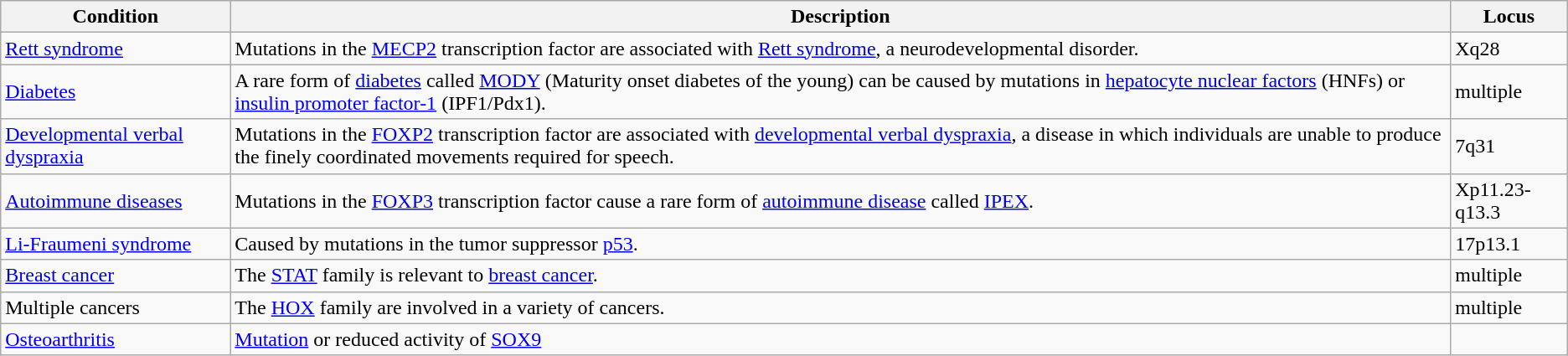<table class="wikitable">
<tr>
<th>Condition</th>
<th>Description</th>
<th>Locus</th>
</tr>
<tr>
<td><a href='#'>Rett syndrome</a></td>
<td>Mutations in the <a href='#'>MECP2</a> transcription factor are associated with <a href='#'>Rett syndrome</a>, a neurodevelopmental disorder.</td>
<td>Xq28</td>
</tr>
<tr>
<td><a href='#'>Diabetes</a></td>
<td>A rare form of <a href='#'>diabetes</a> called <a href='#'>MODY</a> (Maturity onset diabetes of the young) can be caused by mutations in <a href='#'>hepatocyte nuclear factors</a> (HNFs) or <a href='#'>insulin promoter factor-1</a> (IPF1/Pdx1).</td>
<td>multiple</td>
</tr>
<tr>
<td><a href='#'>Developmental verbal dyspraxia</a></td>
<td>Mutations in the <a href='#'>FOXP2</a> transcription factor are associated with <a href='#'>developmental verbal dyspraxia</a>, a disease in which individuals are unable to produce the finely coordinated movements required for speech.</td>
<td>7q31</td>
</tr>
<tr>
<td><a href='#'>Autoimmune diseases</a></td>
<td>Mutations in the <a href='#'>FOXP3</a> transcription factor cause a rare form of <a href='#'>autoimmune disease</a> called <a href='#'>IPEX</a>.</td>
<td>Xp11.23-q13.3</td>
</tr>
<tr>
<td><a href='#'>Li-Fraumeni syndrome</a></td>
<td>Caused by mutations in the tumor suppressor <a href='#'>p53</a>.</td>
<td>17p13.1</td>
</tr>
<tr>
<td><a href='#'>Breast cancer</a></td>
<td>The <a href='#'>STAT</a> family is relevant to <a href='#'>breast cancer</a>.</td>
<td>multiple</td>
</tr>
<tr>
<td>Multiple cancers</td>
<td>The <a href='#'>HOX</a> family are involved in a variety of cancers.</td>
<td>multiple</td>
</tr>
<tr>
<td><a href='#'>Osteoarthritis</a></td>
<td><a href='#'>Mutation</a> or reduced activity of <a href='#'>SOX9</a></td>
<td></td>
</tr>
</table>
